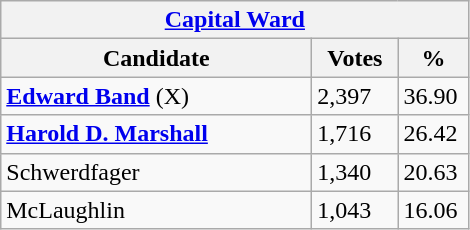<table class="wikitable">
<tr>
<th colspan="3"><a href='#'>Capital Ward</a></th>
</tr>
<tr>
<th style="width: 200px">Candidate</th>
<th style="width: 50px">Votes</th>
<th style="width: 40px">%</th>
</tr>
<tr>
<td><strong><a href='#'>Edward Band</a></strong> (X)</td>
<td>2,397</td>
<td>36.90</td>
</tr>
<tr>
<td><strong><a href='#'>Harold D. Marshall</a></strong></td>
<td>1,716</td>
<td>26.42</td>
</tr>
<tr>
<td>Schwerdfager</td>
<td>1,340</td>
<td>20.63</td>
</tr>
<tr>
<td>McLaughlin</td>
<td>1,043</td>
<td>16.06</td>
</tr>
</table>
